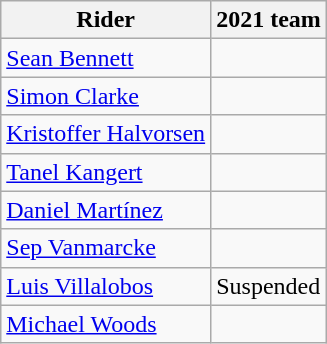<table class="wikitable">
<tr>
<th>Rider</th>
<th>2021 team</th>
</tr>
<tr>
<td><a href='#'>Sean Bennett</a></td>
<td></td>
</tr>
<tr>
<td><a href='#'>Simon Clarke</a></td>
<td></td>
</tr>
<tr>
<td><a href='#'>Kristoffer Halvorsen</a></td>
<td></td>
</tr>
<tr>
<td><a href='#'>Tanel Kangert</a></td>
<td></td>
</tr>
<tr>
<td><a href='#'>Daniel Martínez</a></td>
<td></td>
</tr>
<tr>
<td><a href='#'>Sep Vanmarcke</a></td>
<td></td>
</tr>
<tr>
<td><a href='#'>Luis Villalobos</a></td>
<td>Suspended</td>
</tr>
<tr>
<td><a href='#'>Michael Woods</a></td>
<td></td>
</tr>
</table>
